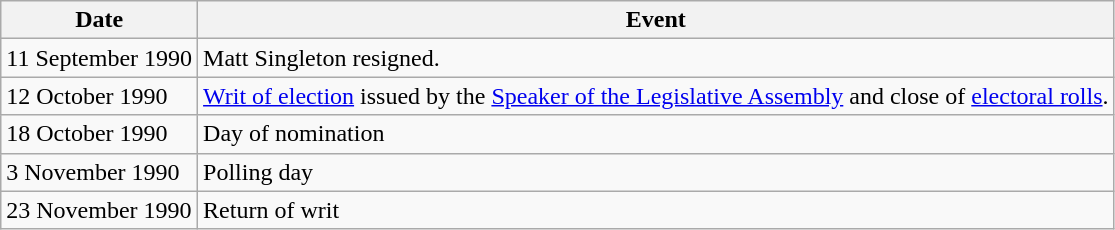<table class="wikitable">
<tr>
<th>Date</th>
<th>Event</th>
</tr>
<tr>
<td>11 September 1990</td>
<td>Matt Singleton resigned.</td>
</tr>
<tr>
<td>12 October 1990</td>
<td><a href='#'>Writ of election</a> issued by the <a href='#'>Speaker of the Legislative Assembly</a> and close of <a href='#'>electoral rolls</a>.</td>
</tr>
<tr>
<td>18 October 1990</td>
<td>Day of nomination</td>
</tr>
<tr>
<td>3 November 1990</td>
<td>Polling day</td>
</tr>
<tr>
<td>23 November 1990</td>
<td>Return of writ</td>
</tr>
</table>
